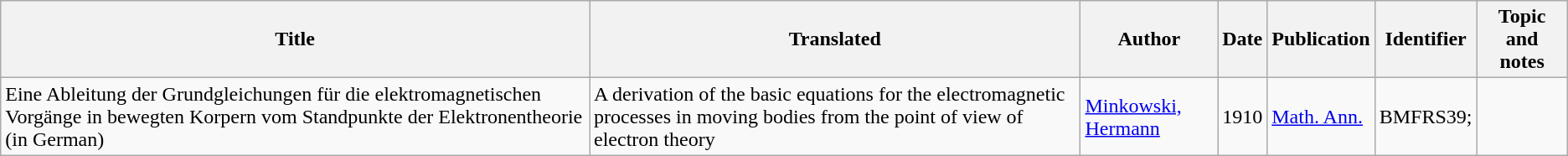<table class="wikitable sortable" width="auto" style="text-align: left">
<tr>
<th>Title</th>
<th>Translated</th>
<th>Author</th>
<th>Date</th>
<th>Publication</th>
<th>Identifier</th>
<th>Topic and notes</th>
</tr>
<tr>
<td>Eine Ableitung der Grundgleichungen für die elektromagnetischen Vorgänge in bewegten Korpern vom Standpunkte der Elektronentheorie (in German)</td>
<td>A derivation of the basic equations for the electromagnetic processes in moving bodies from the point of view of electron theory</td>
<td><a href='#'>Minkowski, Hermann</a></td>
<td>1910</td>
<td><a href='#'>Math. Ann.</a></td>
<td>BMFRS39; </td>
<td></td>
</tr>
</table>
